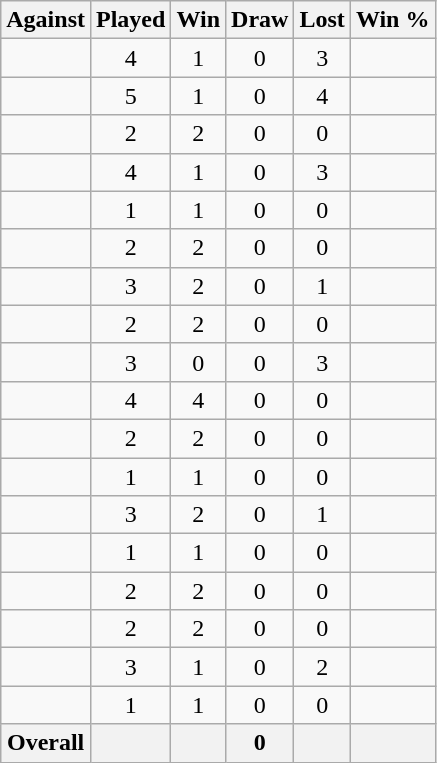<table class="wikitable sortable" style="text-align:center;">
<tr>
<th>Against</th>
<th>Played</th>
<th>Win</th>
<th>Draw</th>
<th>Lost</th>
<th>Win %</th>
</tr>
<tr>
<td align=left></td>
<td>4</td>
<td>1</td>
<td>0</td>
<td>3</td>
<td></td>
</tr>
<tr>
<td align=left></td>
<td>5</td>
<td>1</td>
<td>0</td>
<td>4</td>
<td></td>
</tr>
<tr>
<td align=left></td>
<td>2</td>
<td>2</td>
<td>0</td>
<td>0</td>
<td></td>
</tr>
<tr>
<td align=left></td>
<td>4</td>
<td>1</td>
<td>0</td>
<td>3</td>
<td></td>
</tr>
<tr>
<td align=left></td>
<td>1</td>
<td>1</td>
<td>0</td>
<td>0</td>
<td></td>
</tr>
<tr>
<td align=left></td>
<td>2</td>
<td>2</td>
<td>0</td>
<td>0</td>
<td></td>
</tr>
<tr>
<td align=left></td>
<td>3</td>
<td>2</td>
<td>0</td>
<td>1</td>
<td></td>
</tr>
<tr>
<td align=left></td>
<td>2</td>
<td>2</td>
<td>0</td>
<td>0</td>
<td></td>
</tr>
<tr>
<td align=left></td>
<td>3</td>
<td>0</td>
<td>0</td>
<td>3</td>
<td></td>
</tr>
<tr>
<td align=left></td>
<td>4</td>
<td>4</td>
<td>0</td>
<td>0</td>
<td></td>
</tr>
<tr>
<td align=left></td>
<td>2</td>
<td>2</td>
<td>0</td>
<td>0</td>
<td></td>
</tr>
<tr>
<td align=left></td>
<td>1</td>
<td>1</td>
<td>0</td>
<td>0</td>
<td></td>
</tr>
<tr>
<td align=left></td>
<td>3</td>
<td>2</td>
<td>0</td>
<td>1</td>
<td></td>
</tr>
<tr>
<td align=left></td>
<td>1</td>
<td>1</td>
<td>0</td>
<td>0</td>
<td></td>
</tr>
<tr>
<td align=left></td>
<td>2</td>
<td>2</td>
<td>0</td>
<td>0</td>
<td></td>
</tr>
<tr>
<td align=left></td>
<td>2</td>
<td>2</td>
<td>0</td>
<td>0</td>
<td></td>
</tr>
<tr>
<td align=left></td>
<td>3</td>
<td>1</td>
<td>0</td>
<td>2</td>
<td></td>
</tr>
<tr>
<td align=left></td>
<td>1</td>
<td>1</td>
<td>0</td>
<td>0</td>
<td></td>
</tr>
<tr>
<th>Overall</th>
<th></th>
<th></th>
<th>0</th>
<th></th>
<th></th>
</tr>
</table>
